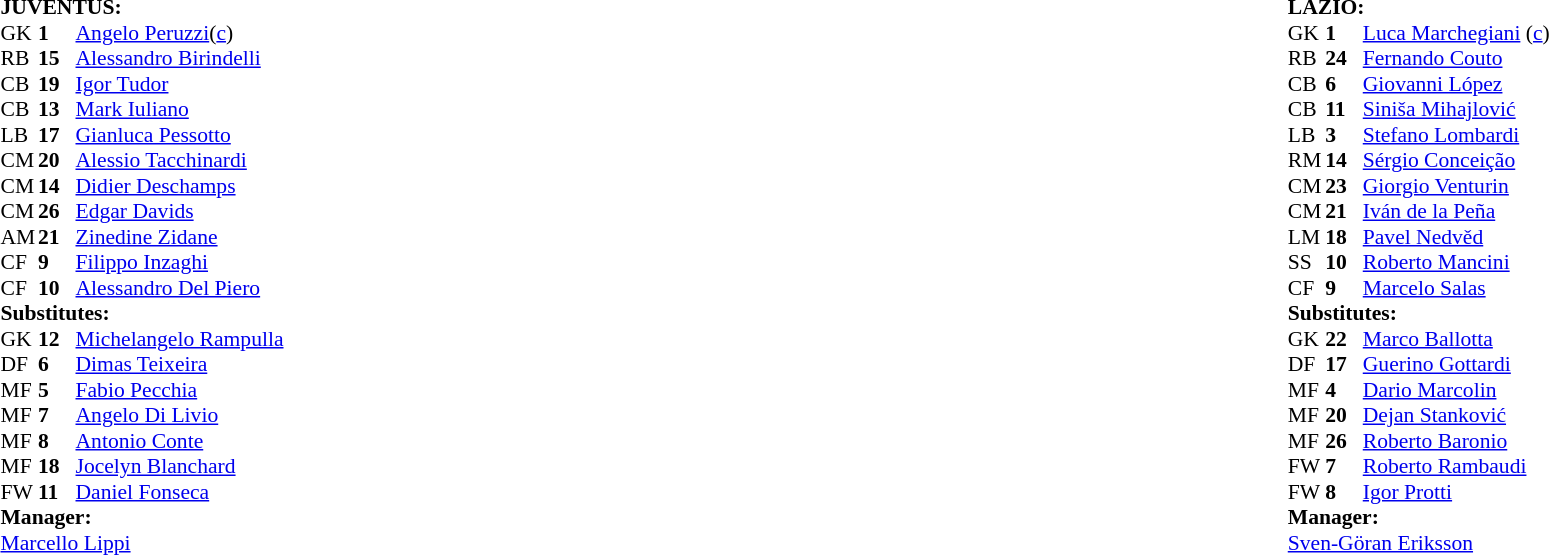<table width="100%">
<tr>
<td valign="top" width="50%"><br><table style="font-size: 90%" cellspacing="0" cellpadding="0">
<tr>
<td colspan="4"><strong>JUVENTUS:</strong></td>
</tr>
<tr>
<th width="25"></th>
<th width="25"></th>
</tr>
<tr>
<td>GK</td>
<td><strong>1</strong></td>
<td> <a href='#'>Angelo Peruzzi</a>(<a href='#'>c</a>)</td>
</tr>
<tr>
<td>RB</td>
<td><strong>15</strong></td>
<td> <a href='#'>Alessandro Birindelli</a></td>
<td></td>
<td></td>
</tr>
<tr>
<td>CB</td>
<td><strong>19</strong></td>
<td> <a href='#'>Igor Tudor</a></td>
</tr>
<tr>
<td>CB</td>
<td><strong>13</strong></td>
<td> <a href='#'>Mark Iuliano</a></td>
</tr>
<tr>
<td>LB</td>
<td><strong>17</strong></td>
<td> <a href='#'>Gianluca Pessotto</a></td>
</tr>
<tr>
<td>CM</td>
<td><strong>20</strong></td>
<td> <a href='#'>Alessio Tacchinardi</a></td>
<td></td>
</tr>
<tr>
<td>CM</td>
<td><strong>14</strong></td>
<td> <a href='#'>Didier Deschamps</a></td>
<td></td>
<td></td>
</tr>
<tr>
<td>CM</td>
<td><strong>26</strong></td>
<td> <a href='#'>Edgar Davids</a></td>
<td></td>
<td></td>
</tr>
<tr>
<td>AM</td>
<td><strong>21</strong></td>
<td> <a href='#'>Zinedine Zidane</a></td>
</tr>
<tr>
<td>CF</td>
<td><strong>9</strong></td>
<td> <a href='#'>Filippo Inzaghi</a></td>
<td></td>
</tr>
<tr>
<td>CF</td>
<td><strong>10</strong></td>
<td> <a href='#'>Alessandro Del Piero</a></td>
</tr>
<tr>
<td colspan=4><strong>Substitutes:</strong></td>
</tr>
<tr>
<td>GK</td>
<td><strong>12</strong></td>
<td> <a href='#'>Michelangelo Rampulla</a></td>
</tr>
<tr>
<td>DF</td>
<td><strong>6</strong></td>
<td> <a href='#'>Dimas Teixeira</a></td>
<td></td>
<td></td>
</tr>
<tr>
<td>MF</td>
<td><strong>5</strong></td>
<td> <a href='#'>Fabio Pecchia</a></td>
</tr>
<tr>
<td>MF</td>
<td><strong>7</strong></td>
<td> <a href='#'>Angelo Di Livio</a></td>
<td></td>
<td></td>
</tr>
<tr>
<td>MF</td>
<td><strong>8</strong></td>
<td>  <a href='#'>Antonio Conte</a></td>
</tr>
<tr>
<td>MF</td>
<td><strong>18</strong></td>
<td> <a href='#'>Jocelyn Blanchard</a></td>
</tr>
<tr>
<td>FW</td>
<td><strong>11</strong></td>
<td>  <a href='#'>Daniel Fonseca</a></td>
<td></td>
<td></td>
</tr>
<tr>
<td colspan=4><strong>Manager:</strong></td>
</tr>
<tr>
<td colspan="4"> <a href='#'>Marcello Lippi</a></td>
</tr>
</table>
</td>
<td valign="top"></td>
<td valign="top" width="50%"><br><table style="font-size: 90%" cellspacing="0" cellpadding="0" align=center>
<tr>
<td colspan="4"><strong>LAZIO:</strong></td>
</tr>
<tr>
<th width="25"></th>
<th width="25"></th>
</tr>
<tr>
<td>GK</td>
<td><strong>1</strong></td>
<td> <a href='#'>Luca Marchegiani</a> (<a href='#'>c</a>)</td>
<td></td>
</tr>
<tr>
<td>RB</td>
<td><strong>24</strong></td>
<td> <a href='#'>Fernando Couto</a></td>
<td></td>
<td></td>
</tr>
<tr>
<td>CB</td>
<td><strong>6</strong></td>
<td> <a href='#'>Giovanni López</a></td>
<td></td>
</tr>
<tr>
<td>CB</td>
<td><strong>11</strong></td>
<td> <a href='#'>Siniša Mihajlović</a></td>
<td></td>
<td></td>
</tr>
<tr>
<td>LB</td>
<td><strong>3</strong></td>
<td> <a href='#'>Stefano Lombardi</a></td>
</tr>
<tr>
<td>RM</td>
<td><strong>14</strong></td>
<td>  <a href='#'>Sérgio Conceição</a></td>
</tr>
<tr>
<td>CM</td>
<td><strong>23</strong></td>
<td> <a href='#'>Giorgio Venturin</a></td>
<td></td>
</tr>
<tr>
<td>CM</td>
<td><strong>21</strong></td>
<td> <a href='#'>Iván de la Peña</a></td>
</tr>
<tr>
<td>LM</td>
<td><strong>18</strong></td>
<td> <a href='#'>Pavel Nedvěd</a></td>
<td></td>
<td></td>
</tr>
<tr>
<td>SS</td>
<td><strong>10</strong></td>
<td> <a href='#'>Roberto Mancini</a></td>
</tr>
<tr>
<td>CF</td>
<td><strong>9</strong></td>
<td> <a href='#'>Marcelo Salas</a></td>
</tr>
<tr>
<td colspan=4><strong>Substitutes:</strong></td>
</tr>
<tr>
<td>GK</td>
<td><strong>22</strong></td>
<td> <a href='#'>Marco Ballotta</a></td>
</tr>
<tr>
<td>DF</td>
<td><strong>17</strong></td>
<td> <a href='#'>Guerino Gottardi</a></td>
<td></td>
<td></td>
</tr>
<tr>
<td>MF</td>
<td><strong>4</strong></td>
<td> <a href='#'>Dario Marcolin</a></td>
<td></td>
<td></td>
</tr>
<tr>
<td>MF</td>
<td><strong>20</strong></td>
<td> <a href='#'>Dejan Stanković</a></td>
<td></td>
<td></td>
</tr>
<tr>
<td>MF</td>
<td><strong>26</strong></td>
<td> <a href='#'>Roberto Baronio</a></td>
</tr>
<tr>
<td>FW</td>
<td><strong>7</strong></td>
<td> <a href='#'>Roberto Rambaudi</a></td>
</tr>
<tr>
<td>FW</td>
<td><strong>8</strong></td>
<td> <a href='#'>Igor Protti</a></td>
</tr>
<tr>
<td colspan=4><strong>Manager:</strong></td>
</tr>
<tr>
<td colspan="4"> <a href='#'>Sven-Göran Eriksson</a></td>
</tr>
<tr>
</tr>
</table>
</td>
</tr>
</table>
